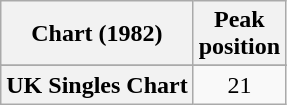<table class="wikitable plainrowheaders">
<tr>
<th>Chart (1982)</th>
<th>Peak<br>position</th>
</tr>
<tr>
</tr>
<tr>
<th scope="row">UK Singles Chart</th>
<td style="text-align:center;">21</td>
</tr>
</table>
